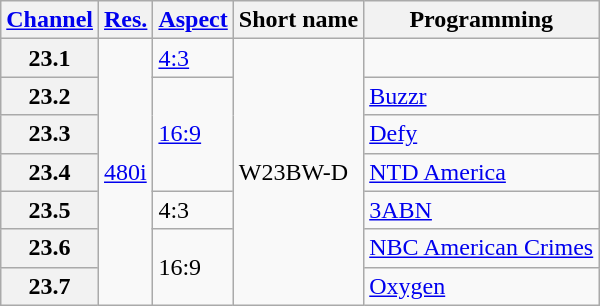<table class="wikitable">
<tr>
<th scope = "col"><a href='#'>Channel</a></th>
<th scope = "col"><a href='#'>Res.</a></th>
<th scope = "col"><a href='#'>Aspect</a></th>
<th scope = "col">Short name</th>
<th scope = "col">Programming</th>
</tr>
<tr>
<th scope = "row">23.1</th>
<td rowspan=7><a href='#'>480i</a></td>
<td><a href='#'>4:3</a></td>
<td rowspan=7>W23BW-D</td>
<td></td>
</tr>
<tr>
<th scope = "row">23.2</th>
<td rowspan=3><a href='#'>16:9</a></td>
<td><a href='#'>Buzzr</a></td>
</tr>
<tr>
<th scope = "row">23.3</th>
<td><a href='#'>Defy</a></td>
</tr>
<tr>
<th scope = "row">23.4</th>
<td><a href='#'>NTD America</a></td>
</tr>
<tr>
<th scope = "row">23.5</th>
<td>4:3</td>
<td><a href='#'>3ABN</a></td>
</tr>
<tr>
<th scope = "row">23.6</th>
<td rowspan=2>16:9</td>
<td><a href='#'>NBC American Crimes</a></td>
</tr>
<tr>
<th scope = "row">23.7</th>
<td><a href='#'>Oxygen</a></td>
</tr>
</table>
